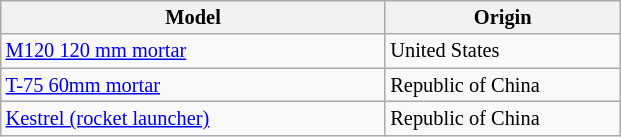<table class=wikitable style="text-align:left; font-size: 85%;">
<tr>
<th style="width:250px;">Model</th>
<th style="width:150px;">Origin</th>
</tr>
<tr>
<td><a href='#'>M120 120 mm mortar</a></td>
<td>United States</td>
</tr>
<tr>
<td><a href='#'>T-75 60mm mortar</a></td>
<td>Republic of China</td>
</tr>
<tr>
<td><a href='#'>Kestrel (rocket launcher)</a></td>
<td>Republic of China</td>
</tr>
</table>
